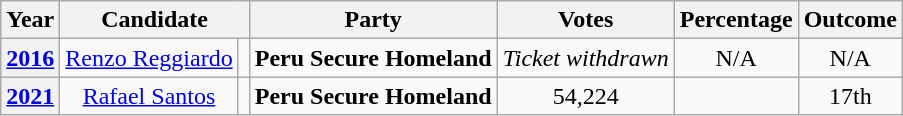<table class="wikitable" style="text-align:center">
<tr>
<th>Year</th>
<th colspan="2">Candidate</th>
<th>Party</th>
<th>Votes</th>
<th>Percentage</th>
<th>Outcome</th>
</tr>
<tr>
<th><strong><a href='#'>2016</a></strong></th>
<td><a href='#'>Renzo Reggiardo</a></td>
<td></td>
<td><strong>Peru Secure Homeland</strong></td>
<td><em>Ticket withdrawn</em></td>
<td>N/A</td>
<td>N/A</td>
</tr>
<tr>
<th><strong><a href='#'>2021</a></strong></th>
<td><a href='#'>Rafael Santos</a></td>
<td></td>
<td><strong>Peru Secure Homeland</strong></td>
<td>54,224</td>
<td></td>
<td>17th</td>
</tr>
</table>
